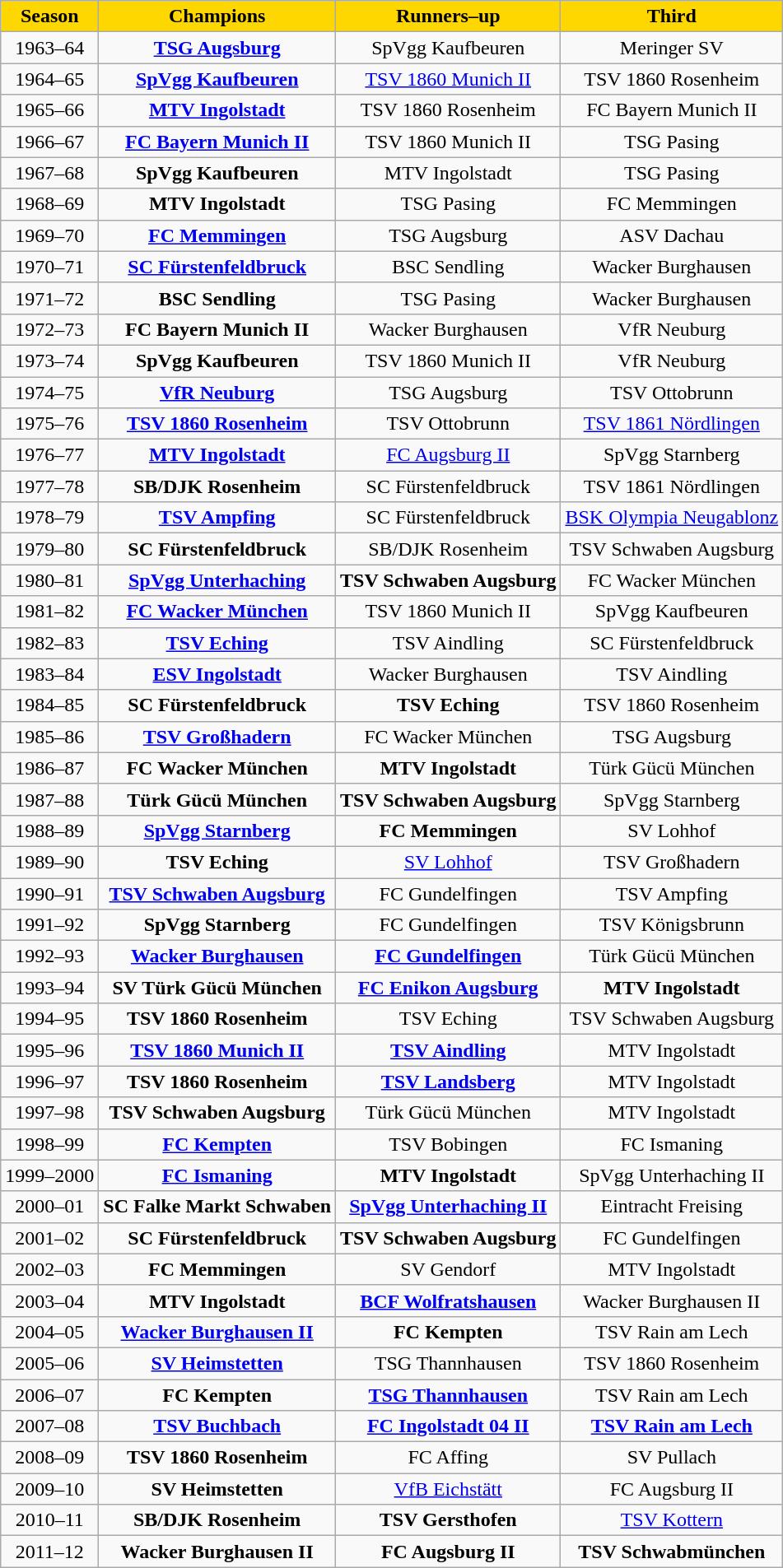<table class="wikitable">
<tr align="center" style="background:#FFD700">
<td><strong>Season</strong></td>
<td><strong>Champions</strong></td>
<td><strong>Runners–up</strong></td>
<td><strong>Third</strong></td>
</tr>
<tr align="center">
<td>1963–64</td>
<td><strong><a href='#'>TSG Augsburg</a></strong></td>
<td>SpVgg Kaufbeuren</td>
<td>Meringer SV</td>
</tr>
<tr align="center">
<td>1964–65</td>
<td><strong><a href='#'>SpVgg Kaufbeuren</a></strong></td>
<td><a href='#'>TSV 1860 Munich II</a></td>
<td>TSV 1860 Rosenheim</td>
</tr>
<tr align="center">
<td>1965–66</td>
<td><strong><a href='#'>MTV Ingolstadt</a></strong></td>
<td>TSV 1860 Rosenheim</td>
<td>FC Bayern Munich II</td>
</tr>
<tr align="center">
<td>1966–67</td>
<td><strong><a href='#'>FC Bayern Munich II</a></strong></td>
<td>TSV 1860 Munich II</td>
<td>TSG Pasing</td>
</tr>
<tr align="center">
<td>1967–68</td>
<td><strong>SpVgg Kaufbeuren</strong></td>
<td>MTV Ingolstadt</td>
<td>TSG Pasing</td>
</tr>
<tr align="center">
<td>1968–69</td>
<td><strong>MTV Ingolstadt</strong></td>
<td>TSG Pasing</td>
<td>FC Memmingen</td>
</tr>
<tr align="center">
<td>1969–70</td>
<td><strong><a href='#'>FC Memmingen</a></strong></td>
<td>TSG Augsburg</td>
<td>ASV Dachau</td>
</tr>
<tr align="center">
<td>1970–71</td>
<td><strong><a href='#'>SC Fürstenfeldbruck</a></strong></td>
<td>BSC Sendling</td>
<td>Wacker Burghausen</td>
</tr>
<tr align="center">
<td>1971–72</td>
<td><strong>BSC Sendling</strong></td>
<td>TSG Pasing</td>
<td>Wacker Burghausen</td>
</tr>
<tr align="center">
<td>1972–73</td>
<td><strong>FC Bayern Munich II</strong></td>
<td>Wacker Burghausen</td>
<td>VfR Neuburg</td>
</tr>
<tr align="center">
<td>1973–74</td>
<td><strong>SpVgg Kaufbeuren</strong></td>
<td>TSV 1860 Munich II</td>
<td>VfR Neuburg</td>
</tr>
<tr align="center">
<td>1974–75</td>
<td><strong><a href='#'>VfR Neuburg</a></strong></td>
<td>TSG Augsburg</td>
<td>TSV Ottobrunn</td>
</tr>
<tr align="center">
<td>1975–76</td>
<td><strong><a href='#'>TSV 1860 Rosenheim</a></strong></td>
<td>TSV Ottobrunn</td>
<td><a href='#'>TSV 1861 Nördlingen</a></td>
</tr>
<tr align="center">
<td>1976–77</td>
<td><strong><a href='#'>MTV Ingolstadt</a></strong></td>
<td><a href='#'>FC Augsburg II</a></td>
<td>SpVgg Starnberg</td>
</tr>
<tr align="center">
<td>1977–78</td>
<td><strong>SB/DJK Rosenheim</strong></td>
<td>SC Fürstenfeldbruck</td>
<td>TSV 1861 Nördlingen</td>
</tr>
<tr align="center">
<td>1978–79</td>
<td><strong><a href='#'>TSV Ampfing</a></strong></td>
<td>SC Fürstenfeldbruck</td>
<td><a href='#'>BSK Olympia Neugablonz</a></td>
</tr>
<tr align="center">
<td>1979–80</td>
<td><strong>SC Fürstenfeldbruck</strong></td>
<td>SB/DJK Rosenheim</td>
<td>TSV Schwaben Augsburg</td>
</tr>
<tr align="center">
<td>1980–81</td>
<td><strong><a href='#'>SpVgg Unterhaching</a></strong></td>
<td><strong>TSV Schwaben Augsburg</strong></td>
<td>FC Wacker München</td>
</tr>
<tr align="center">
<td>1981–82</td>
<td><strong><a href='#'>FC Wacker München</a></strong></td>
<td>TSV 1860 Munich II</td>
<td>SpVgg Kaufbeuren</td>
</tr>
<tr align="center">
<td>1982–83</td>
<td><strong><a href='#'>TSV Eching</a></strong></td>
<td>TSV Aindling</td>
<td>SC Fürstenfeldbruck</td>
</tr>
<tr align="center">
<td>1983–84</td>
<td><strong><a href='#'>ESV Ingolstadt</a></strong></td>
<td>Wacker Burghausen</td>
<td>TSV Aindling</td>
</tr>
<tr align="center">
<td>1984–85</td>
<td><strong>SC Fürstenfeldbruck</strong></td>
<td><strong>TSV Eching</strong></td>
<td>TSV 1860 Rosenheim</td>
</tr>
<tr align="center">
<td>1985–86</td>
<td><strong><a href='#'>TSV Großhadern</a></strong></td>
<td>FC Wacker München</td>
<td>TSG Augsburg</td>
</tr>
<tr align="center">
<td>1986–87</td>
<td><strong>FC Wacker München</strong></td>
<td><strong>MTV Ingolstadt</strong></td>
<td>Türk Gücü München</td>
</tr>
<tr align="center">
<td>1987–88</td>
<td><strong>Türk Gücü München</strong></td>
<td><strong>TSV Schwaben Augsburg</strong></td>
<td>SpVgg Starnberg</td>
</tr>
<tr align="center">
<td>1988–89</td>
<td><strong><a href='#'>SpVgg Starnberg</a></strong></td>
<td><strong>FC Memmingen</strong></td>
<td>SV Lohhof</td>
</tr>
<tr align="center">
<td>1989–90</td>
<td><strong>TSV Eching</strong></td>
<td><a href='#'>SV Lohhof</a></td>
<td>TSV Großhadern</td>
</tr>
<tr align="center">
<td>1990–91</td>
<td><strong><a href='#'>TSV Schwaben Augsburg</a></strong></td>
<td>FC Gundelfingen</td>
<td>TSV Ampfing</td>
</tr>
<tr align="center">
<td>1991–92</td>
<td><strong>SpVgg Starnberg</strong></td>
<td>FC Gundelfingen</td>
<td>TSV Königsbrunn</td>
</tr>
<tr align="center">
<td>1992–93</td>
<td><strong><a href='#'>Wacker Burghausen</a></strong></td>
<td><strong><a href='#'>FC Gundelfingen</a></strong></td>
<td>Türk Gücü München</td>
</tr>
<tr align="center">
<td>1993–94</td>
<td><strong>SV Türk Gücü München</strong></td>
<td><strong><a href='#'>FC Enikon Augsburg</a></strong></td>
<td><strong>MTV Ingolstadt</strong></td>
</tr>
<tr align="center">
<td>1994–95</td>
<td><strong>TSV 1860 Rosenheim</strong></td>
<td>TSV Eching</td>
<td>TSV Schwaben Augsburg</td>
</tr>
<tr align="center">
<td>1995–96</td>
<td><strong><a href='#'>TSV 1860 Munich II</a></strong></td>
<td><strong><a href='#'>TSV Aindling</a></strong></td>
<td>MTV Ingolstadt</td>
</tr>
<tr align="center">
<td>1996–97</td>
<td><strong>TSV 1860 Rosenheim</strong></td>
<td><strong><a href='#'>TSV Landsberg</a></strong></td>
<td>MTV Ingolstadt</td>
</tr>
<tr align="center">
<td>1997–98</td>
<td><strong>TSV Schwaben Augsburg</strong></td>
<td>Türk Gücü München</td>
<td>MTV Ingolstadt</td>
</tr>
<tr align="center">
<td>1998–99</td>
<td><strong><a href='#'>FC Kempten</a></strong></td>
<td>TSV Bobingen</td>
<td>FC Ismaning</td>
</tr>
<tr align="center">
<td>1999–2000</td>
<td><strong><a href='#'>FC Ismaning</a></strong></td>
<td><strong>MTV Ingolstadt</strong></td>
<td>SpVgg Unterhaching II</td>
</tr>
<tr align="center">
<td>2000–01</td>
<td><strong>SC Falke Markt Schwaben</strong></td>
<td><strong><a href='#'>SpVgg Unterhaching II</a></strong></td>
<td>Eintracht Freising</td>
</tr>
<tr align="center">
<td>2001–02</td>
<td><strong>SC Fürstenfeldbruck</strong></td>
<td><strong>TSV Schwaben Augsburg</strong></td>
<td>FC Gundelfingen</td>
</tr>
<tr align="center">
<td>2002–03</td>
<td><strong>FC Memmingen</strong></td>
<td>SV Gendorf</td>
<td>MTV Ingolstadt</td>
</tr>
<tr align="center">
<td>2003–04</td>
<td><strong>MTV Ingolstadt</strong></td>
<td><strong><a href='#'>BCF Wolfratshausen</a></strong></td>
<td>Wacker Burghausen II</td>
</tr>
<tr align="center">
<td>2004–05</td>
<td><strong><a href='#'>Wacker Burghausen II</a></strong></td>
<td><strong>FC Kempten</strong></td>
<td>TSV Rain am Lech</td>
</tr>
<tr align="center">
<td>2005–06</td>
<td><strong><a href='#'>SV Heimstetten</a></strong></td>
<td>TSG Thannhausen</td>
<td>TSV 1860 Rosenheim</td>
</tr>
<tr align="center">
<td>2006–07</td>
<td><strong>FC Kempten</strong></td>
<td><strong><a href='#'>TSG Thannhausen</a></strong></td>
<td>TSV Rain am Lech</td>
</tr>
<tr align="center">
<td>2007–08</td>
<td><strong><a href='#'>TSV Buchbach</a></strong></td>
<td><strong><a href='#'>FC Ingolstadt 04 II</a></strong></td>
<td><strong><a href='#'>TSV Rain am Lech</a></strong></td>
</tr>
<tr align="center">
<td>2008–09</td>
<td><strong>TSV 1860 Rosenheim</strong></td>
<td>FC Affing</td>
<td>SV Pullach</td>
</tr>
<tr align="center">
<td>2009–10</td>
<td><strong>SV Heimstetten</strong></td>
<td><a href='#'>VfB Eichstätt</a></td>
<td>FC Augsburg II</td>
</tr>
<tr align="center">
<td>2010–11</td>
<td><strong>SB/DJK Rosenheim</strong></td>
<td><strong>TSV Gersthofen</strong></td>
<td><a href='#'>TSV Kottern</a></td>
</tr>
<tr align="center">
<td>2011–12</td>
<td><strong>Wacker Burghausen II</strong></td>
<td><strong>FC Augsburg II</strong></td>
<td><strong>TSV Schwabmünchen</strong></td>
</tr>
</table>
